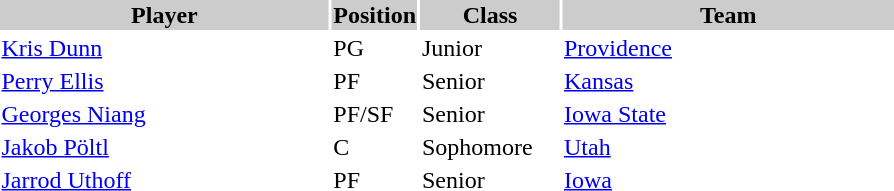<table style="width:600px" "border:'1' 'solid' 'gray' ">
<tr>
<th style="background:#ccc; width:40%;">Player</th>
<th style="background:#ccc; width:4%;">Position</th>
<th style="background:#ccc; width:16%;">Class</th>
<th style="background:#ccc; width:40%;">Team</th>
</tr>
<tr>
<td><a href='#'>Kris Dunn</a></td>
<td>PG</td>
<td>Junior</td>
<td><a href='#'>Providence</a></td>
</tr>
<tr>
<td><a href='#'>Perry Ellis</a></td>
<td>PF</td>
<td>Senior</td>
<td><a href='#'>Kansas</a></td>
</tr>
<tr>
<td><a href='#'>Georges Niang</a></td>
<td>PF/SF</td>
<td>Senior</td>
<td><a href='#'>Iowa State</a></td>
</tr>
<tr>
<td><a href='#'>Jakob Pöltl</a></td>
<td>C</td>
<td>Sophomore</td>
<td><a href='#'>Utah</a></td>
</tr>
<tr>
<td><a href='#'>Jarrod Uthoff</a></td>
<td>PF</td>
<td>Senior</td>
<td><a href='#'>Iowa</a></td>
</tr>
</table>
